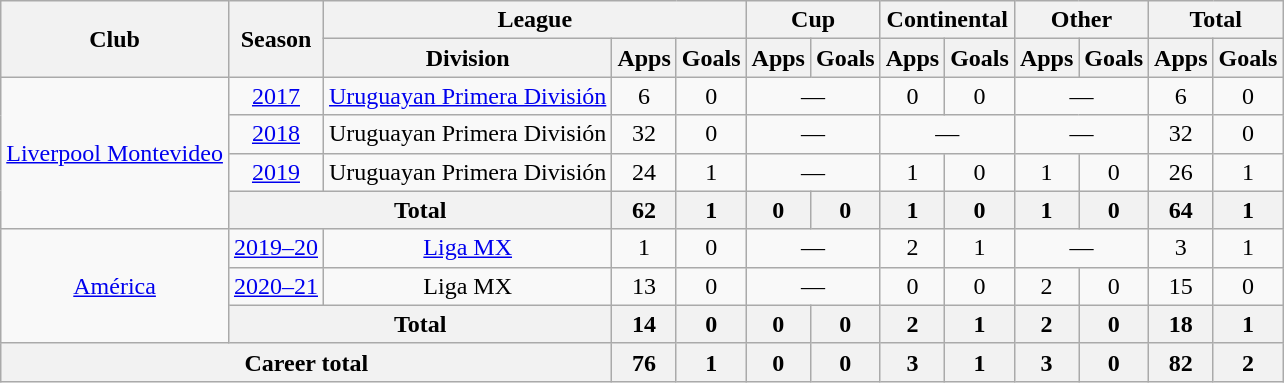<table class="wikitable" style="text-align:center">
<tr>
<th rowspan="2">Club</th>
<th rowspan="2">Season</th>
<th colspan="3">League</th>
<th colspan="2">Cup</th>
<th colspan="2">Continental</th>
<th colspan="2">Other</th>
<th colspan="2">Total</th>
</tr>
<tr>
<th>Division</th>
<th>Apps</th>
<th>Goals</th>
<th>Apps</th>
<th>Goals</th>
<th>Apps</th>
<th>Goals</th>
<th>Apps</th>
<th>Goals</th>
<th>Apps</th>
<th>Goals</th>
</tr>
<tr>
<td rowspan="4"><a href='#'>Liverpool Montevideo</a></td>
<td><a href='#'>2017</a></td>
<td><a href='#'>Uruguayan Primera División</a></td>
<td>6</td>
<td>0</td>
<td colspan="2">—</td>
<td>0</td>
<td>0</td>
<td colspan="2">—</td>
<td>6</td>
<td>0</td>
</tr>
<tr>
<td><a href='#'>2018</a></td>
<td>Uruguayan Primera División</td>
<td>32</td>
<td>0</td>
<td colspan="2">—</td>
<td colspan="2">—</td>
<td colspan="2">—</td>
<td>32</td>
<td>0</td>
</tr>
<tr>
<td><a href='#'>2019</a></td>
<td>Uruguayan Primera División</td>
<td>24</td>
<td>1</td>
<td colspan="2">—</td>
<td>1</td>
<td>0</td>
<td>1</td>
<td>0</td>
<td>26</td>
<td>1</td>
</tr>
<tr>
<th colspan="2">Total</th>
<th>62</th>
<th>1</th>
<th>0</th>
<th>0</th>
<th>1</th>
<th>0</th>
<th>1</th>
<th>0</th>
<th>64</th>
<th>1</th>
</tr>
<tr>
<td rowspan="3"><a href='#'>América</a></td>
<td><a href='#'>2019–20</a></td>
<td><a href='#'>Liga MX</a></td>
<td>1</td>
<td>0</td>
<td colspan="2">—</td>
<td>2</td>
<td>1</td>
<td colspan="2">—</td>
<td>3</td>
<td>1</td>
</tr>
<tr>
<td><a href='#'>2020–21</a></td>
<td>Liga MX</td>
<td>13</td>
<td>0</td>
<td colspan="2">—</td>
<td>0</td>
<td>0</td>
<td>2</td>
<td>0</td>
<td>15</td>
<td>0</td>
</tr>
<tr>
<th colspan="2">Total</th>
<th>14</th>
<th>0</th>
<th>0</th>
<th>0</th>
<th>2</th>
<th>1</th>
<th>2</th>
<th>0</th>
<th>18</th>
<th>1</th>
</tr>
<tr>
<th colspan="3">Career total</th>
<th>76</th>
<th>1</th>
<th>0</th>
<th>0</th>
<th>3</th>
<th>1</th>
<th>3</th>
<th>0</th>
<th>82</th>
<th>2</th>
</tr>
</table>
